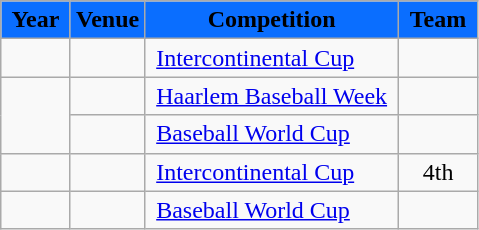<table class="wikitable">
<tr>
<th style="background:#0A6EFF"><span> Year </span></th>
<th style="background:#0A6EFF"><span>Venue</span></th>
<th style="background:#0A6EFF"><span>Competition</span></th>
<th style="background:#0A6EFF"><span> Team </span></th>
</tr>
<tr>
<td style="text-align:center"></td>
<td> </td>
<td> <a href='#'>Intercontinental Cup</a></td>
<td style="text-align:center"></td>
</tr>
<tr>
<td style="text-align:center" rowspan="2"></td>
<td> </td>
<td> <a href='#'>Haarlem Baseball Week</a> </td>
<td style="text-align:center"></td>
</tr>
<tr>
<td> </td>
<td> <a href='#'>Baseball World Cup</a></td>
<td style="text-align:center"></td>
</tr>
<tr>
<td style="text-align:center"></td>
<td> </td>
<td> <a href='#'>Intercontinental Cup</a></td>
<td style="text-align:center">4th</td>
</tr>
<tr>
<td style="text-align:center"></td>
<td>  </td>
<td> <a href='#'>Baseball World Cup</a></td>
<td style="text-align:center"></td>
</tr>
</table>
